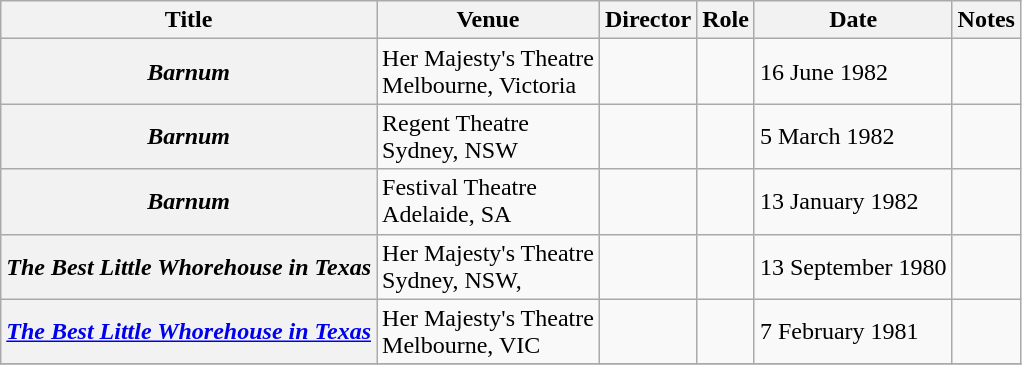<table class="wikitable plainrowheaders sortable">
<tr>
<th scope="col">Title</th>
<th scope="col">Venue</th>
<th scope="col">Director</th>
<th scope="col">Role</th>
<th scope="col">Date</th>
<th scope="col" class="unsortable">Notes</th>
</tr>
<tr>
<th scope="row"><em>Barnum</em></th>
<td>Her Majesty's Theatre<br>Melbourne, Victoria</td>
<td></td>
<td></td>
<td>16 June 1982</td>
<td></td>
</tr>
<tr>
<th scope="row"><em>Barnum</em></th>
<td>Regent Theatre<br>Sydney, NSW</td>
<td></td>
<td></td>
<td>5 March 1982</td>
<td></td>
</tr>
<tr>
<th scope="row"><em>Barnum</em></th>
<td>Festival Theatre<br>Adelaide, SA</td>
<td></td>
<td></td>
<td>13 January 1982</td>
<td></td>
</tr>
<tr>
<th scope="row"><em>The Best Little Whorehouse in Texas</em></th>
<td>Her Majesty's Theatre<br>Sydney, NSW,</td>
<td></td>
<td></td>
<td>13 September 1980</td>
<td></td>
</tr>
<tr>
<th scope="row"><em><a href='#'>The Best Little Whorehouse in Texas</a></em></th>
<td>Her Majesty's Theatre<br>Melbourne, VIC</td>
<td></td>
<td></td>
<td>7 February 1981</td>
<td></td>
</tr>
<tr>
</tr>
</table>
